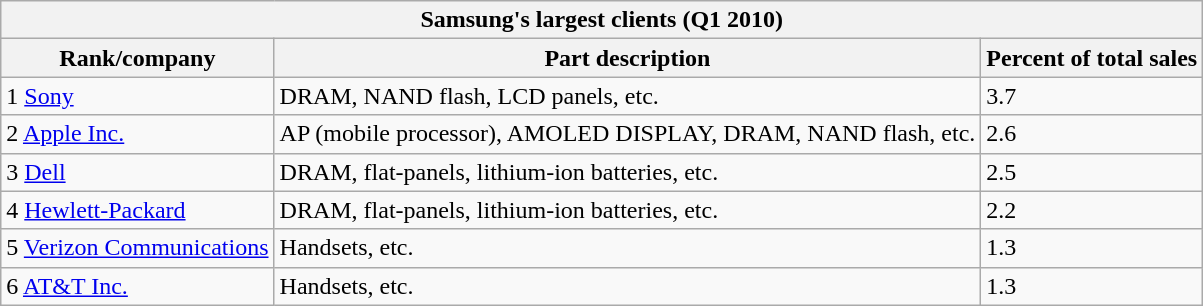<table class="wikitable">
<tr>
<th colspan="3">Samsung's largest clients (Q1 2010)</th>
</tr>
<tr>
<th>Rank/company</th>
<th>Part description</th>
<th>Percent of total sales</th>
</tr>
<tr>
<td>1 <a href='#'>Sony</a></td>
<td>DRAM, NAND flash, LCD panels, etc.</td>
<td>3.7</td>
</tr>
<tr>
<td>2 <a href='#'>Apple Inc.</a></td>
<td>AP (mobile processor), AMOLED DISPLAY, DRAM, NAND flash, etc.</td>
<td>2.6</td>
</tr>
<tr>
<td>3 <a href='#'>Dell</a></td>
<td>DRAM, flat-panels, lithium-ion batteries, etc.</td>
<td>2.5</td>
</tr>
<tr>
<td>4 <a href='#'>Hewlett-Packard</a></td>
<td>DRAM, flat-panels, lithium-ion batteries, etc.</td>
<td>2.2</td>
</tr>
<tr>
<td>5 <a href='#'>Verizon Communications</a></td>
<td>Handsets, etc.</td>
<td>1.3</td>
</tr>
<tr>
<td>6 <a href='#'>AT&T Inc.</a></td>
<td>Handsets, etc.</td>
<td>1.3</td>
</tr>
</table>
